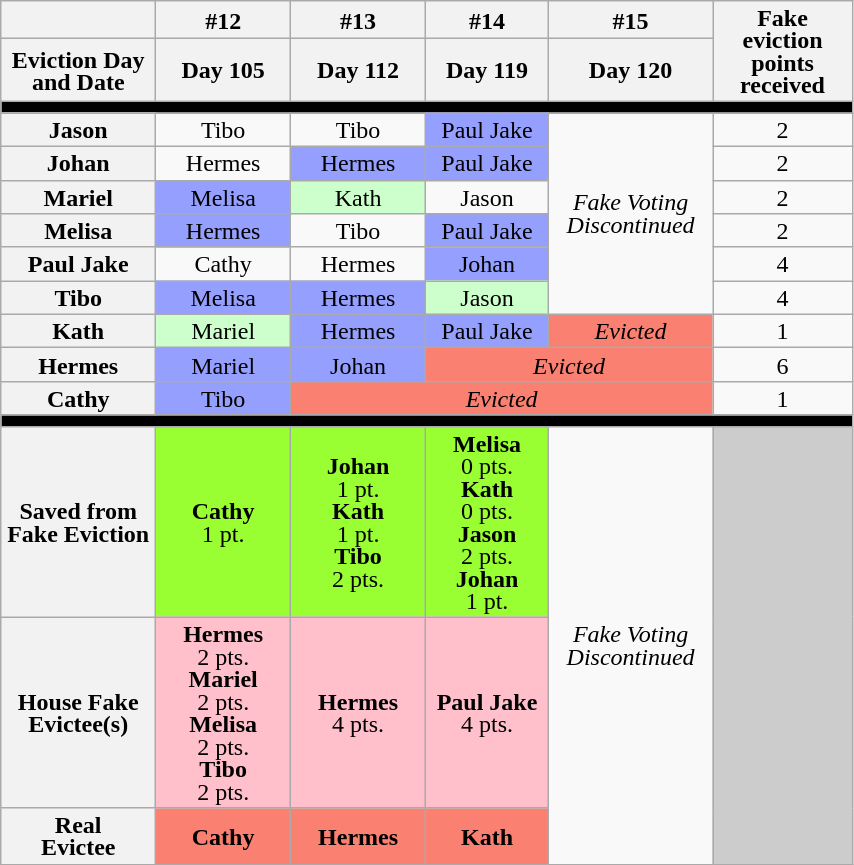<table class="wikitable" style="text-align:center; width:45%; line-height:15px;">
<tr>
<th style="width: 7%;"></th>
<th style="width: 7%;">#12</th>
<th style="width: 7%;">#13</th>
<th style="width: 7%;">#14</th>
<th style="width: 4%;">#15</th>
<th style="width: 7%;"  rowspan=2>Fake eviction <br> points received</th>
</tr>
<tr>
<th>Eviction Day<br> and Date</th>
<th>Day 105<br></th>
<th>Day 112<br></th>
<th>Day 119<br></th>
<th>Day 120<br></th>
</tr>
<tr>
<th style="background:#000000;" colspan=6></th>
</tr>
<tr>
<th>Jason</th>
<td>Tibo</td>
<td>Tibo</td>
<td style="background:#959FFD;">Paul Jake</td>
<td rowspan=6><em>Fake Voting<br> Discontinued</em></td>
<td>2</td>
</tr>
<tr>
<th>Johan</th>
<td>Hermes</td>
<td style="background:#959FFD;">Hermes</td>
<td style="background:#959FFD;">Paul Jake</td>
<td>2</td>
</tr>
<tr>
<th>Mariel</th>
<td style="background:#959FFD;">Melisa</td>
<td style="background:#CCFFCC;">Kath</td>
<td>Jason</td>
<td>2</td>
</tr>
<tr>
<th>Melisa</th>
<td style="background:#959FFD;">Hermes</td>
<td>Tibo</td>
<td style="background:#959FFD;">Paul Jake</td>
<td>2</td>
</tr>
<tr>
<th>Paul Jake</th>
<td>Cathy</td>
<td>Hermes</td>
<td style="background:#959FFD;">Johan</td>
<td>4</td>
</tr>
<tr>
<th>Tibo</th>
<td style="background:#959FFD;">Melisa</td>
<td style="background:#959FFD;">Hermes</td>
<td style="background:#CCFFCC;">Jason</td>
<td>4</td>
</tr>
<tr>
<th>Kath</th>
<td style="background:#CCFFCC;">Mariel</td>
<td style="background:#959FFD;">Hermes</td>
<td style="background:#959FFD;">Paul Jake</td>
<td style="background:#FA8072;" colspan=1><em>Evicted</em></td>
<td>1</td>
</tr>
<tr>
<th>Hermes</th>
<td style="background:#959FFD;">Mariel</td>
<td style="background:#959FFD;">Johan</td>
<td style="background:#FA8072;" colspan=2><em>Evicted</em></td>
<td>6</td>
</tr>
<tr>
<th>Cathy</th>
<td style="background:#959FFD;">Tibo</td>
<td style="background:#FA8072;" colspan=3><em>Evicted</em></td>
<td>1</td>
</tr>
<tr>
<th style="background:#000000;" colspan=6></th>
</tr>
<tr>
<th>Saved from<br>Fake Eviction</th>
<td style="background:#99FF33;" colspan=1><strong>Cathy</strong> <br> 1 pt.</td>
<td style="background:#99FF33;" colspan=1><strong>Johan</strong><br>1 pt. <br> <strong>Kath</strong> <br> 1 pt.<br>  <strong>Tibo</strong><br> 2 pts.</td>
<td style="background:#99FF33;" colspan=1><strong>Melisa</strong><br>0 pts. <br> <strong>Kath</strong> <br> 0 pts.<br>  <strong>Jason</strong><br> 2 pts. <br> <strong>Johan</strong><br> 1 pt.</td>
<td rowspan=3><em>Fake Voting<br> Discontinued</em></td>
<td rowspan=3 style="background:#CCCCCC"></td>
</tr>
<tr>
<th>House Fake<br>Evictee(s)</th>
<td style="background:#FFC0CB;" colspan=1><strong>Hermes</strong><br>2 pts.<br><strong>Mariel</strong><br>2 pts.<br><strong>Melisa</strong><br>2 pts.<br><strong>Tibo</strong><br>2 pts.<br></td>
<td style="background:#FFC0CB;" colspan=1><strong>Hermes</strong> <br> 4 pts.</td>
<td style="background:#FFC0CB;" colspan=1><strong>Paul Jake</strong> <br> 4 pts.</td>
</tr>
<tr>
<th>Real<br>Evictee</th>
<td style="background:#FA8072;" colspan=1><strong>Cathy</strong></td>
<td style="background:#FA8072;" colspan=1><strong>Hermes</strong></td>
<td style="background:#FA8072;" colspan=1><strong>Kath</strong></td>
</tr>
</table>
